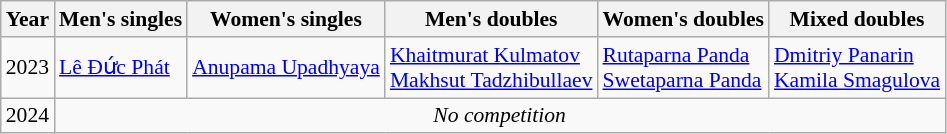<table class=wikitable style="font-size:90%;">
<tr>
<th>Year</th>
<th>Men's singles</th>
<th>Women's singles</th>
<th>Men's doubles</th>
<th>Women's doubles</th>
<th>Mixed doubles</th>
</tr>
<tr>
<td>2023</td>
<td> <a href='#'>Lê Đức Phát</a></td>
<td> <a href='#'>Anupama Upadhyaya</a></td>
<td> <a href='#'>Khaitmurat Kulmatov</a><br> <a href='#'>Makhsut Tadzhibullaev</a></td>
<td> <a href='#'>Rutaparna Panda</a><br> <a href='#'>Swetaparna Panda</a></td>
<td> <a href='#'>Dmitriy Panarin</a><br> <a href='#'>Kamila Smagulova</a></td>
</tr>
<tr>
<td>2024</td>
<td colspan=5 align=center><em>No competition</em></td>
</tr>
</table>
